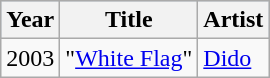<table class="wikitable sortable">
<tr style="background:#b0c4de; text-align:center;">
<th>Year</th>
<th>Title</th>
<th>Artist</th>
</tr>
<tr>
<td>2003</td>
<td>"<a href='#'>White Flag</a>"</td>
<td><a href='#'>Dido</a></td>
</tr>
</table>
